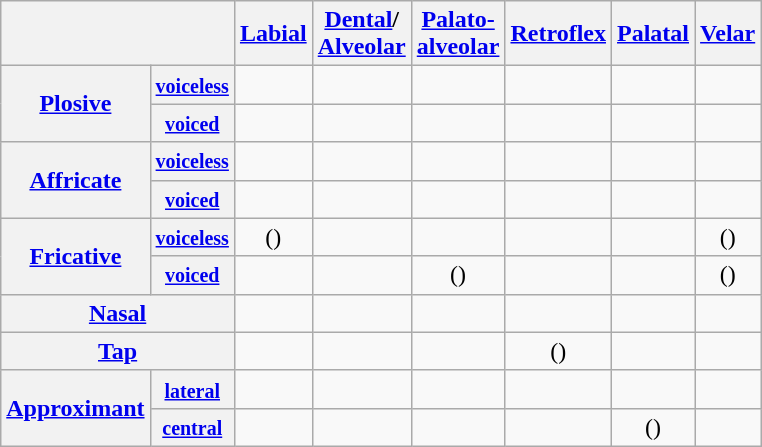<table class="wikitable" style="text-align:center">
<tr>
<th colspan="2"></th>
<th><a href='#'>Labial</a></th>
<th><a href='#'>Dental</a>/<br><a href='#'>Alveolar</a></th>
<th><a href='#'>Palato-<br>alveolar</a></th>
<th><a href='#'>Retroflex</a></th>
<th><a href='#'>Palatal</a></th>
<th><a href='#'>Velar</a></th>
</tr>
<tr>
<th rowspan="2"><a href='#'>Plosive</a></th>
<th><small><a href='#'>voiceless</a></small></th>
<td></td>
<td></td>
<td></td>
<td></td>
<td></td>
<td></td>
</tr>
<tr>
<th><small><a href='#'>voiced</a></small></th>
<td></td>
<td></td>
<td></td>
<td></td>
<td></td>
<td></td>
</tr>
<tr>
<th rowspan="2"><a href='#'>Affricate</a></th>
<th><a href='#'><small>voiceless</small></a></th>
<td></td>
<td></td>
<td></td>
<td></td>
<td></td>
<td></td>
</tr>
<tr>
<th><a href='#'><small>voiced</small></a></th>
<td></td>
<td></td>
<td></td>
<td></td>
<td></td>
<td></td>
</tr>
<tr>
<th rowspan="2"><a href='#'>Fricative</a></th>
<th><a href='#'><small>voiceless</small></a></th>
<td>()</td>
<td></td>
<td></td>
<td></td>
<td></td>
<td>()</td>
</tr>
<tr>
<th><a href='#'><small>voiced</small></a></th>
<td></td>
<td></td>
<td>()</td>
<td></td>
<td></td>
<td>()</td>
</tr>
<tr>
<th colspan="2"><a href='#'>Nasal</a></th>
<td></td>
<td></td>
<td></td>
<td></td>
<td></td>
<td></td>
</tr>
<tr>
<th colspan="2"><a href='#'>Tap</a></th>
<td></td>
<td></td>
<td></td>
<td>()</td>
<td></td>
<td></td>
</tr>
<tr>
<th rowspan="2"><a href='#'>Approximant</a></th>
<th><small><a href='#'>lateral</a></small></th>
<td></td>
<td></td>
<td></td>
<td></td>
<td></td>
<td></td>
</tr>
<tr>
<th><a href='#'><small>central</small></a></th>
<td></td>
<td></td>
<td></td>
<td></td>
<td>()</td>
<td></td>
</tr>
</table>
